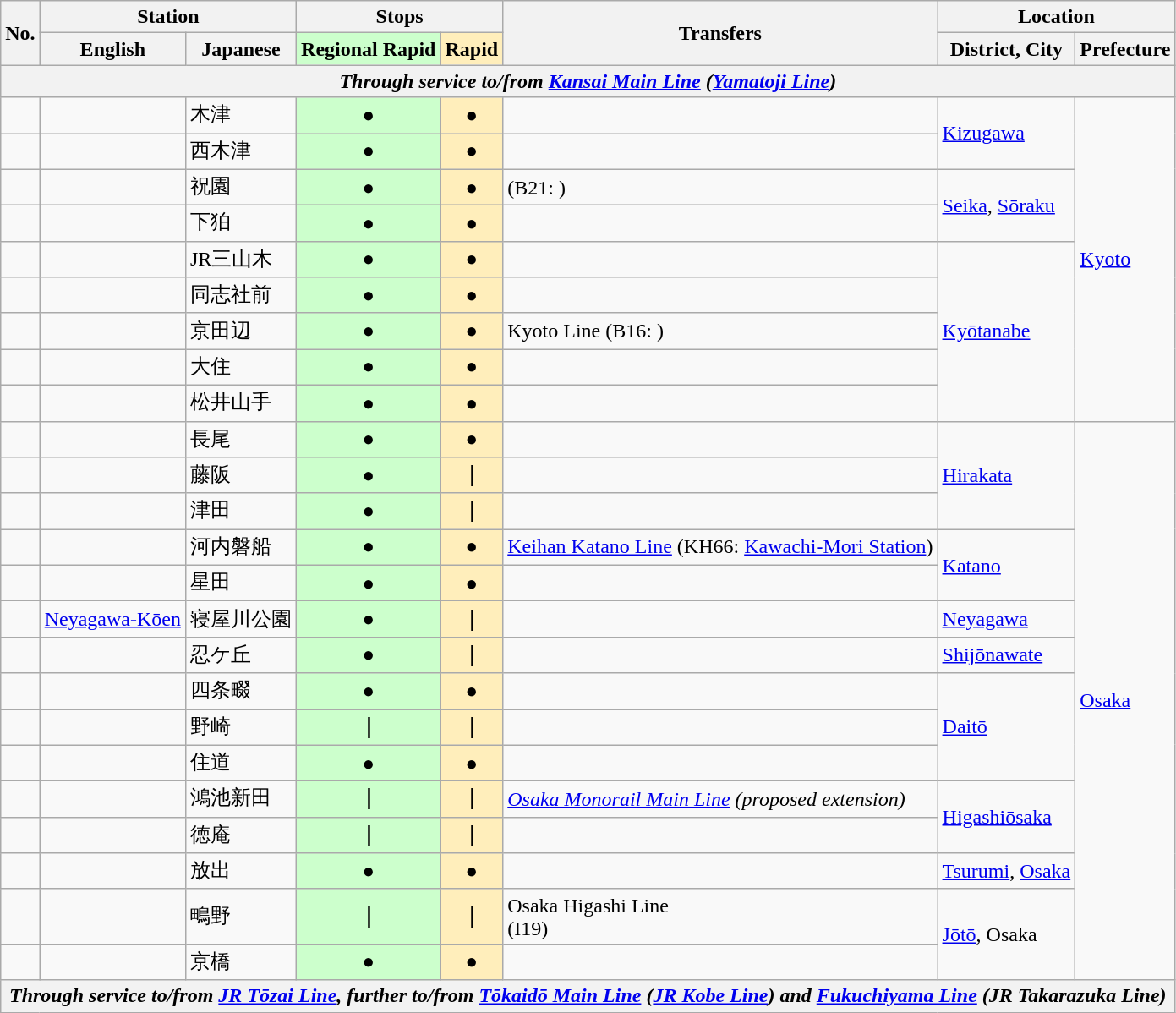<table class="wikitable">
<tr>
<th rowspan="2">No.</th>
<th colspan="2">Station</th>
<th colspan="2">Stops</th>
<th rowspan="2">Transfers</th>
<th colspan="2">Location</th>
</tr>
<tr>
<th>English</th>
<th>Japanese</th>
<th style="background:#cfc;">Regional Rapid</th>
<th style="background:#feb;">Rapid</th>
<th>District, City</th>
<th>Prefecture</th>
</tr>
<tr>
<th colspan="8" align="center"><em>Through service to/from <a href='#'>Kansai Main Line</a> (<a href='#'>Yamatoji Line</a>)</em></th>
</tr>
<tr>
<td></td>
<td></td>
<td>木津</td>
<td style="text-align:center; background:#cfc;">●</td>
<td style="text-align:center; background:#feb;">●</td>
<td></td>
<td rowspan="2"><a href='#'>Kizugawa</a></td>
<td rowspan="9"><a href='#'>Kyoto</a></td>
</tr>
<tr>
<td></td>
<td></td>
<td>西木津</td>
<td style="text-align:center; background:#cfc;">●</td>
<td style="text-align:center; background:#feb;">●</td>
<td> </td>
</tr>
<tr>
<td></td>
<td></td>
<td>祝園</td>
<td style="text-align:center; background:#cfc;">●</td>
<td style="text-align:center; background:#feb;">●</td>
<td>  (B21: )</td>
<td rowspan="2"><a href='#'>Seika</a>, <a href='#'>Sōraku</a></td>
</tr>
<tr>
<td></td>
<td></td>
<td>下狛</td>
<td style="text-align:center; background:#cfc;">●</td>
<td style="text-align:center; background:#feb;">●</td>
<td> </td>
</tr>
<tr>
<td></td>
<td></td>
<td>JR三山木</td>
<td style="text-align:center; background:#cfc;">●</td>
<td style="text-align:center; background:#feb;">●</td>
<td></td>
<td rowspan="5" valign="center"><a href='#'>Kyōtanabe</a></td>
</tr>
<tr>
<td></td>
<td></td>
<td>同志社前</td>
<td style="text-align:center; background:#cfc;">●</td>
<td style="text-align:center; background:#feb;">●</td>
<td> </td>
</tr>
<tr>
<td></td>
<td></td>
<td>京田辺</td>
<td style="text-align:center; background:#cfc;">●</td>
<td style="text-align:center; background:#feb;">●</td>
<td> Kyoto Line (B16: )</td>
</tr>
<tr>
<td></td>
<td></td>
<td>大住</td>
<td style="text-align:center; background:#cfc;">●</td>
<td style="text-align:center; background:#feb;">●</td>
<td> </td>
</tr>
<tr>
<td></td>
<td></td>
<td>松井山手</td>
<td style="text-align:center; background:#cfc;">●</td>
<td style="text-align:center; background:#feb;">●</td>
<td> </td>
</tr>
<tr>
<td></td>
<td></td>
<td>長尾</td>
<td style="text-align:center; background:#cfc;">●</td>
<td style="text-align:center; background:#feb;">●</td>
<td> </td>
<td rowspan="3"><a href='#'>Hirakata</a></td>
<td rowspan="15"><a href='#'>Osaka</a></td>
</tr>
<tr>
<td></td>
<td></td>
<td>藤阪</td>
<td style="text-align:center; background:#cfc;">●</td>
<td style="text-align:center; background:#feb;"><strong>｜</strong></td>
<td> </td>
</tr>
<tr>
<td></td>
<td></td>
<td>津田</td>
<td style="text-align:center; background:#cfc;">●</td>
<td style="text-align:center; background:#feb;"><strong>｜</strong></td>
<td> </td>
</tr>
<tr>
<td></td>
<td></td>
<td>河内磐船</td>
<td style="text-align:center; background:#cfc;">●</td>
<td style="text-align:center; background:#feb;">●</td>
<td> <a href='#'>Keihan Katano Line</a> (KH66: <a href='#'>Kawachi-Mori Station</a>)</td>
<td rowspan="2"><a href='#'>Katano</a></td>
</tr>
<tr>
<td></td>
<td></td>
<td>星田</td>
<td style="text-align:center; background:#cfc;">●</td>
<td style="text-align:center; background:#feb;">●</td>
<td> </td>
</tr>
<tr>
<td></td>
<td><a href='#'>Neyagawa-Kōen</a></td>
<td>寝屋川公園</td>
<td style="text-align:center; background:#cfc;">●</td>
<td style="text-align:center; background:#feb;"><strong>｜</strong></td>
<td> </td>
<td><a href='#'>Neyagawa</a></td>
</tr>
<tr>
<td></td>
<td></td>
<td>忍ケ丘</td>
<td style="text-align:center; background:#cfc;">●</td>
<td style="text-align:center; background:#feb;"><strong>｜</strong></td>
<td> </td>
<td><a href='#'>Shijōnawate</a></td>
</tr>
<tr>
<td></td>
<td></td>
<td>四条畷</td>
<td style="text-align:center; background:#cfc;">●</td>
<td style="text-align:center; background:#feb;">●</td>
<td> </td>
<td rowspan="3"><a href='#'>Daitō</a></td>
</tr>
<tr>
<td></td>
<td></td>
<td>野崎</td>
<td style="text-align:center; background:#cfc;"><strong>｜</strong></td>
<td style="text-align:center; background:#feb;"><strong>｜</strong></td>
<td> </td>
</tr>
<tr>
<td></td>
<td></td>
<td>住道</td>
<td style="text-align:center; background:#cfc;">●</td>
<td style="text-align:center; background:#feb;">●</td>
<td> </td>
</tr>
<tr>
<td></td>
<td></td>
<td>鴻池新田</td>
<td style="text-align:center; background:#cfc;"><strong>｜</strong></td>
<td style="text-align:center; background:#feb;"><strong>｜</strong></td>
<td><em><a href='#'>Osaka Monorail Main Line</a> (proposed extension)</em></td>
<td rowspan="2"><a href='#'>Higashiōsaka</a></td>
</tr>
<tr>
<td></td>
<td></td>
<td>徳庵</td>
<td style="text-align:center; background:#cfc;"><strong>｜</strong></td>
<td style="text-align:center; background:#feb;"><strong>｜</strong></td>
<td> </td>
</tr>
<tr>
<td></td>
<td></td>
<td>放出</td>
<td style="text-align:center; background:#cfc;">●</td>
<td style="text-align:center; background:#feb;">●</td>
<td> </td>
<td><a href='#'>Tsurumi</a>, <a href='#'>Osaka</a></td>
</tr>
<tr>
<td></td>
<td></td>
<td>鴫野</td>
<td style="text-align:center; background:#cfc;"><strong>｜</strong></td>
<td style="text-align:center; background:#feb;"><strong>｜</strong></td>
<td> Osaka Higashi Line<br> (I19)</td>
<td rowspan="2"><a href='#'>Jōtō</a>, Osaka</td>
</tr>
<tr>
<td></td>
<td></td>
<td>京橋</td>
<td style="text-align:center; background:#cfc;">●</td>
<td style="text-align:center; background:#feb;">●</td>
<td></td>
</tr>
<tr>
<th colspan="8" align="center"><em>Through service to/from <a href='#'>JR Tōzai Line</a>, further to/from <a href='#'>Tōkaidō Main Line</a> (<a href='#'>JR Kobe Line</a>) and <a href='#'>Fukuchiyama Line</a> (JR Takarazuka Line)</em></th>
</tr>
</table>
